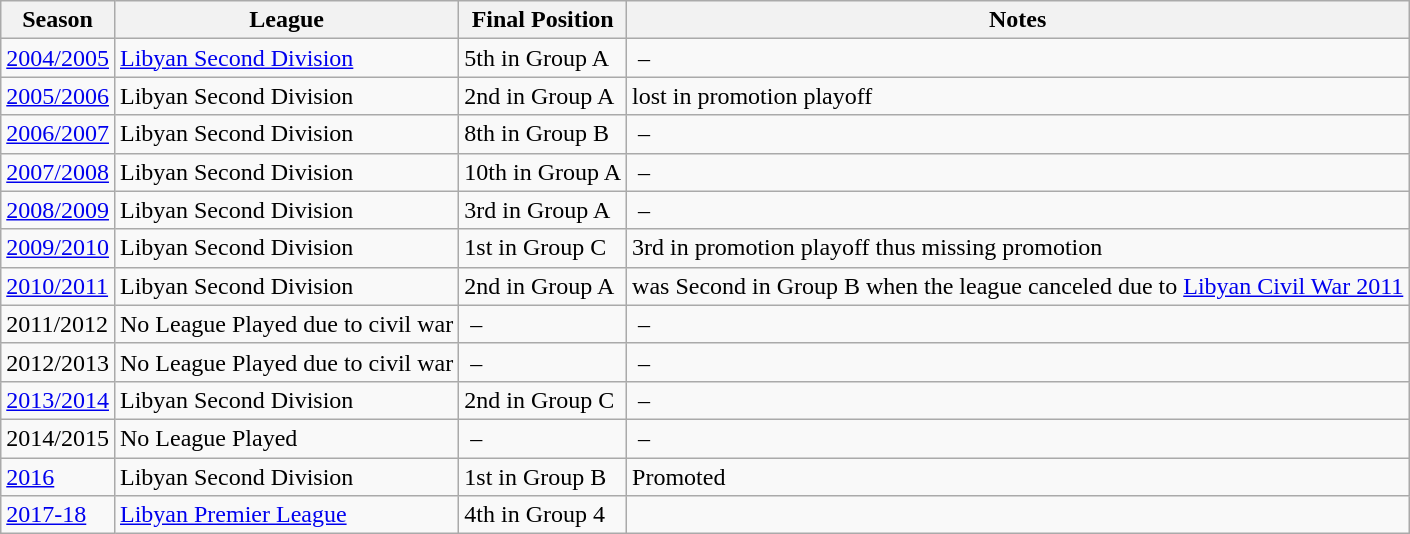<table class="wikitable">
<tr>
<th>Season</th>
<th>League</th>
<th>Final Position</th>
<th>Notes</th>
</tr>
<tr>
<td><a href='#'>2004/2005</a></td>
<td><a href='#'>Libyan Second Division</a></td>
<td>5th in Group A</td>
<td> –</td>
</tr>
<tr>
<td><a href='#'>2005/2006</a></td>
<td>Libyan Second Division</td>
<td>2nd in Group A</td>
<td>lost in promotion playoff</td>
</tr>
<tr>
<td><a href='#'>2006/2007</a></td>
<td>Libyan Second Division</td>
<td>8th in Group B</td>
<td> –</td>
</tr>
<tr>
<td><a href='#'>2007/2008</a></td>
<td>Libyan Second Division</td>
<td>10th in Group A</td>
<td> –</td>
</tr>
<tr>
<td><a href='#'>2008/2009</a></td>
<td>Libyan Second Division</td>
<td>3rd in Group A</td>
<td> –</td>
</tr>
<tr>
<td><a href='#'>2009/2010</a></td>
<td>Libyan Second Division</td>
<td>1st in Group C</td>
<td>3rd in promotion playoff thus missing promotion</td>
</tr>
<tr>
<td><a href='#'>2010/2011</a></td>
<td>Libyan Second Division</td>
<td>2nd in Group A</td>
<td>was Second in Group B when the league canceled due to <a href='#'>Libyan Civil War 2011</a></td>
</tr>
<tr>
<td>2011/2012</td>
<td>No League Played due to civil war</td>
<td> –</td>
<td> –</td>
</tr>
<tr>
<td>2012/2013</td>
<td>No League Played due to civil war</td>
<td> –</td>
<td> –</td>
</tr>
<tr>
<td><a href='#'>2013/2014</a></td>
<td>Libyan Second Division</td>
<td>2nd in Group C</td>
<td> –</td>
</tr>
<tr>
<td>2014/2015</td>
<td>No League Played</td>
<td> –</td>
<td> –</td>
</tr>
<tr>
<td><a href='#'>2016</a></td>
<td>Libyan Second Division</td>
<td>1st in Group B</td>
<td>Promoted</td>
</tr>
<tr>
<td><a href='#'>2017-18</a></td>
<td><a href='#'>Libyan Premier League</a></td>
<td>4th in Group 4</td>
<td></td>
</tr>
</table>
